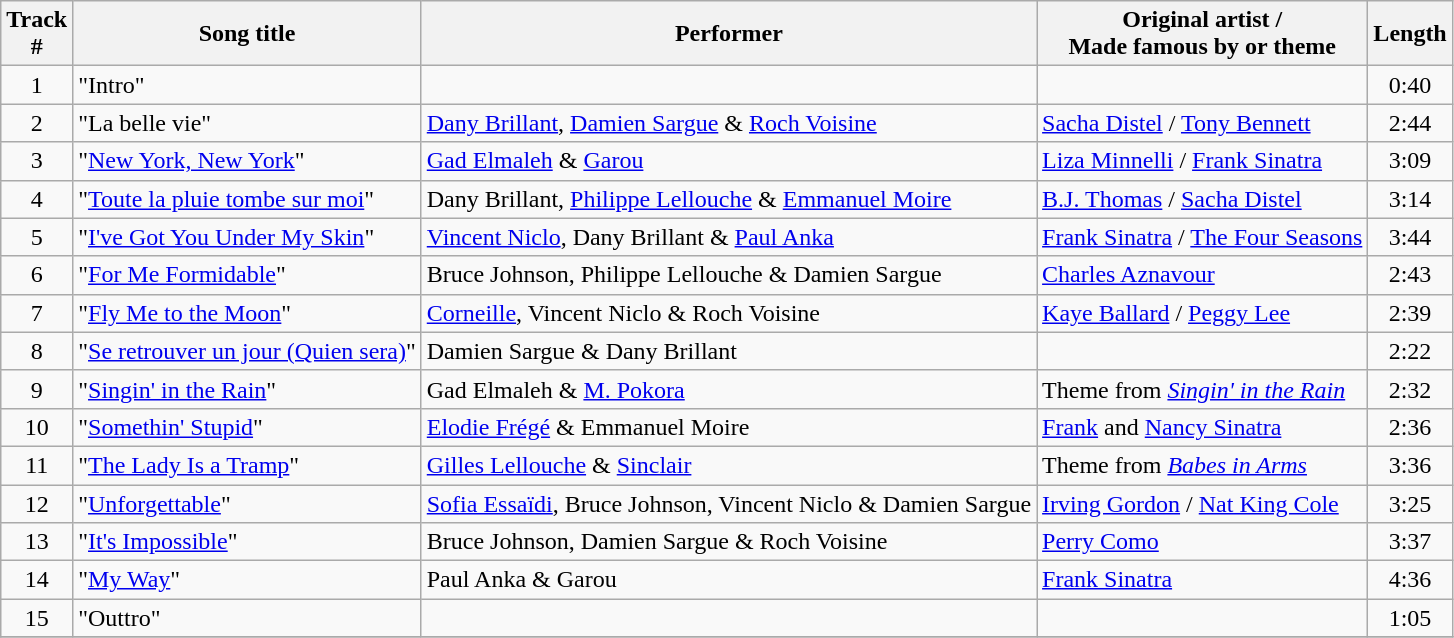<table class="wikitable">
<tr>
<th>Track <br> #</th>
<th>Song title</th>
<th>Performer</th>
<th>Original artist / <br>Made famous by or theme</th>
<th>Length</th>
</tr>
<tr>
<td style="text-align:center;">1</td>
<td>"Intro"</td>
<td></td>
<td></td>
<td style="text-align:center;">0:40</td>
</tr>
<tr>
<td style="text-align:center;">2</td>
<td>"La belle vie"</td>
<td><a href='#'>Dany Brillant</a>, <a href='#'>Damien Sargue</a> & <a href='#'>Roch Voisine</a></td>
<td><a href='#'>Sacha Distel</a> / <a href='#'>Tony Bennett</a></td>
<td style="text-align:center;">2:44</td>
</tr>
<tr>
<td style="text-align:center;">3</td>
<td>"<a href='#'>New York, New York</a>"</td>
<td><a href='#'>Gad Elmaleh</a> & <a href='#'>Garou</a></td>
<td><a href='#'>Liza Minnelli</a> / <a href='#'>Frank Sinatra</a></td>
<td style="text-align:center;">3:09</td>
</tr>
<tr>
<td style="text-align:center;">4</td>
<td>"<a href='#'>Toute la pluie tombe sur moi</a>"</td>
<td>Dany Brillant, <a href='#'>Philippe Lellouche</a> & <a href='#'>Emmanuel Moire</a></td>
<td><a href='#'>B.J. Thomas</a> / <a href='#'>Sacha Distel</a></td>
<td style="text-align:center;">3:14</td>
</tr>
<tr>
<td style="text-align:center;">5</td>
<td>"<a href='#'>I've Got You Under My Skin</a>"</td>
<td><a href='#'>Vincent Niclo</a>, Dany Brillant & <a href='#'>Paul Anka</a></td>
<td><a href='#'>Frank Sinatra</a> / <a href='#'>The Four Seasons</a></td>
<td style="text-align:center;">3:44</td>
</tr>
<tr>
<td style="text-align:center;">6</td>
<td>"<a href='#'>For Me Formidable</a>"</td>
<td>Bruce Johnson, Philippe Lellouche & Damien Sargue</td>
<td><a href='#'>Charles Aznavour</a></td>
<td style="text-align:center;">2:43</td>
</tr>
<tr>
<td style="text-align:center;">7</td>
<td>"<a href='#'>Fly Me to the Moon</a>"</td>
<td><a href='#'>Corneille</a>, Vincent Niclo & Roch Voisine</td>
<td><a href='#'>Kaye Ballard</a> / <a href='#'>Peggy Lee</a></td>
<td style="text-align:center;">2:39</td>
</tr>
<tr>
<td style="text-align:center;">8</td>
<td>"<a href='#'>Se retrouver un jour (Quien sera)</a>"</td>
<td>Damien Sargue & Dany Brillant</td>
<td></td>
<td style="text-align:center;">2:22</td>
</tr>
<tr>
<td style="text-align:center;">9</td>
<td>"<a href='#'>Singin' in the Rain</a>"</td>
<td>Gad Elmaleh & <a href='#'>M. Pokora</a></td>
<td>Theme from <em><a href='#'>Singin' in the Rain</a></em></td>
<td style="text-align:center;">2:32</td>
</tr>
<tr>
<td style="text-align:center;">10</td>
<td>"<a href='#'>Somethin' Stupid</a>"</td>
<td><a href='#'>Elodie Frégé</a> & Emmanuel Moire</td>
<td><a href='#'>Frank</a> and <a href='#'>Nancy Sinatra</a></td>
<td style="text-align:center;">2:36</td>
</tr>
<tr>
<td style="text-align:center;">11</td>
<td>"<a href='#'>The Lady Is a Tramp</a>"</td>
<td><a href='#'>Gilles Lellouche</a> & <a href='#'>Sinclair</a></td>
<td>Theme from <em><a href='#'>Babes in Arms</a></em></td>
<td style="text-align:center;">3:36</td>
</tr>
<tr>
<td style="text-align:center;">12</td>
<td>"<a href='#'>Unforgettable</a>"</td>
<td><a href='#'>Sofia Essaïdi</a>, Bruce Johnson, Vincent Niclo & Damien Sargue</td>
<td><a href='#'>Irving Gordon</a> / <a href='#'>Nat King Cole</a></td>
<td style="text-align:center;">3:25</td>
</tr>
<tr>
<td style="text-align:center;">13</td>
<td>"<a href='#'>It's Impossible</a>"</td>
<td>Bruce Johnson, Damien Sargue & Roch Voisine</td>
<td><a href='#'>Perry Como</a></td>
<td style="text-align:center;">3:37</td>
</tr>
<tr>
<td style="text-align:center;">14</td>
<td>"<a href='#'>My Way</a>"</td>
<td>Paul Anka & Garou</td>
<td><a href='#'>Frank Sinatra</a></td>
<td style="text-align:center;">4:36</td>
</tr>
<tr>
<td style="text-align:center;">15</td>
<td>"Outtro"</td>
<td></td>
<td></td>
<td style="text-align:center;">1:05</td>
</tr>
<tr>
</tr>
</table>
